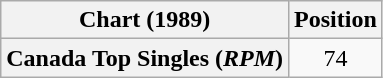<table class="wikitable plainrowheaders" style="text-align:center">
<tr>
<th>Chart (1989)</th>
<th>Position</th>
</tr>
<tr>
<th scope="row">Canada Top Singles (<em>RPM</em>)</th>
<td>74</td>
</tr>
</table>
